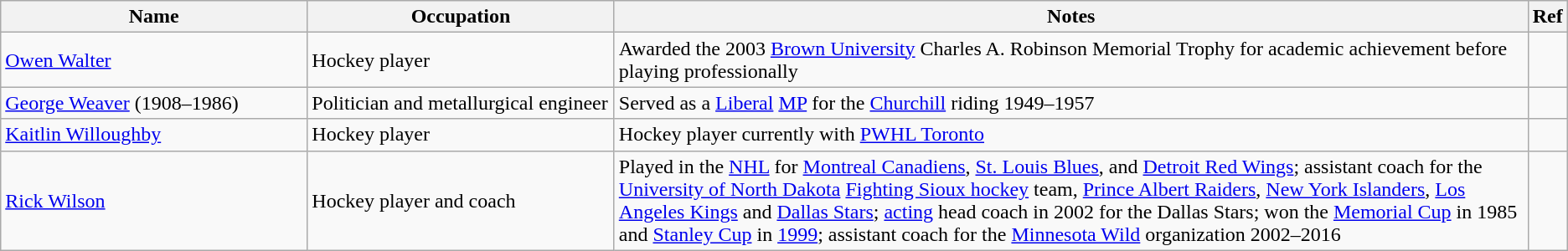<table class="wikitable sortable">
<tr align=left>
<th style="width:20%;">Name</th>
<th style="width:20%;">Occupation</th>
<th style="width:60%;">Notes</th>
<th style="width:20%;">Ref</th>
</tr>
<tr>
<td><a href='#'>Owen Walter</a></td>
<td>Hockey player</td>
<td>Awarded the 2003 <a href='#'>Brown University</a> Charles A. Robinson Memorial Trophy for academic achievement before playing professionally</td>
<td></td>
</tr>
<tr>
<td><a href='#'>George Weaver</a> (1908–1986)</td>
<td>Politician and metallurgical engineer</td>
<td>Served as a <a href='#'>Liberal</a> <a href='#'>MP</a> for the <a href='#'>Churchill</a> riding 1949–1957</td>
<td></td>
</tr>
<tr>
<td><a href='#'>Kaitlin Willoughby</a></td>
<td>Hockey player</td>
<td>Hockey player currently with <a href='#'>PWHL Toronto</a></td>
<td></td>
</tr>
<tr>
<td><a href='#'>Rick Wilson</a></td>
<td>Hockey player and coach</td>
<td>Played in the <a href='#'>NHL</a> for <a href='#'>Montreal Canadiens</a>, <a href='#'>St. Louis Blues</a>, and <a href='#'>Detroit Red Wings</a>; assistant coach for the <a href='#'>University of North Dakota</a> <a href='#'>Fighting Sioux hockey</a> team, <a href='#'>Prince Albert Raiders</a>, <a href='#'>New York Islanders</a>, <a href='#'>Los Angeles Kings</a> and <a href='#'>Dallas Stars</a>; <a href='#'>acting</a> head coach in 2002 for the Dallas Stars; won the <a href='#'>Memorial Cup</a> in 1985 and <a href='#'>Stanley Cup</a> in <a href='#'>1999</a>; assistant coach for the <a href='#'>Minnesota Wild</a> organization 2002–2016</td>
<td></td>
</tr>
</table>
